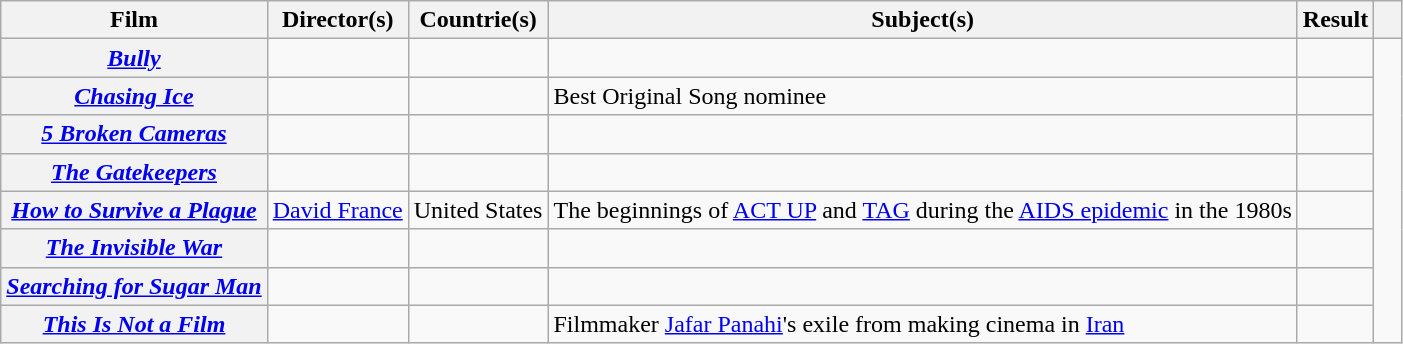<table class="wikitable sortable plainrowheaders">
<tr>
<th scope="col">Film</th>
<th scope="col">Director(s)</th>
<th scope="col">Countrie(s)</th>
<th scope="col">Subject(s)</th>
<th scope="col">Result</th>
<th scope="col" style="width:2%;"></th>
</tr>
<tr>
<th scope="row"><em><a href='#'>Bully</a></em></th>
<td></td>
<td></td>
<td></td>
<td></td>
<td align="center" rowspan="8"></td>
</tr>
<tr>
<th scope="row"><em><a href='#'>Chasing Ice</a></em></th>
<td></td>
<td></td>
<td>Best Original Song nominee</td>
<td></td>
</tr>
<tr>
<th scope="row"><em><a href='#'>5 Broken Cameras</a></em></th>
<td></td>
<td></td>
<td></td>
<td></td>
</tr>
<tr>
<th scope="row"><em><a href='#'>The Gatekeepers</a></em></th>
<td></td>
<td></td>
<td></td>
<td></td>
</tr>
<tr>
<th scope="row"><em><a href='#'>How to Survive a Plague</a></em></th>
<td><a href='#'>David France</a></td>
<td>United States</td>
<td>The beginnings of <a href='#'>ACT UP</a> and <a href='#'>TAG</a> during the <a href='#'>AIDS epidemic</a> in the 1980s</td>
<td></td>
</tr>
<tr>
<th scope="row"><em><a href='#'>The Invisible War</a></em></th>
<td></td>
<td></td>
<td></td>
<td></td>
</tr>
<tr>
<th scope="row"><em><a href='#'><strong>Searching for Sugar Man</strong></a></em></th>
<td></td>
<td></td>
<td></td>
<td></td>
</tr>
<tr>
<th scope="row"><em><a href='#'>This Is Not a Film</a></em></th>
<td></td>
<td></td>
<td>Filmmaker <a href='#'>Jafar Panahi</a>'s exile from making cinema in <a href='#'>Iran</a></td>
<td></td>
</tr>
</table>
